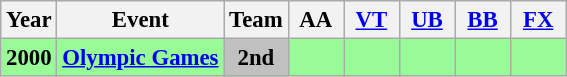<table class="wikitable" style="text-align:center; font-size: 95%;">
<tr>
<th>Year</th>
<th>Event</th>
<th style="width:30px;">Team</th>
<th style="width:30px;">AA</th>
<th style="width:30px;"><a href='#'>VT</a></th>
<th style="width:30px;"><a href='#'>UB</a></th>
<th style="width:30px;"><a href='#'>BB</a></th>
<th style="width:30px;"><a href='#'>FX</a></th>
</tr>
<tr bgcolor=98FB98>
<td rowspan="2"><strong>2000</strong></td>
<td><strong><a href='#'>Olympic Games</a></strong></td>
<td style="background:silver;"><strong>2nd</strong></td>
<td></td>
<td></td>
<td></td>
<td></td>
<td></td>
</tr>
</table>
